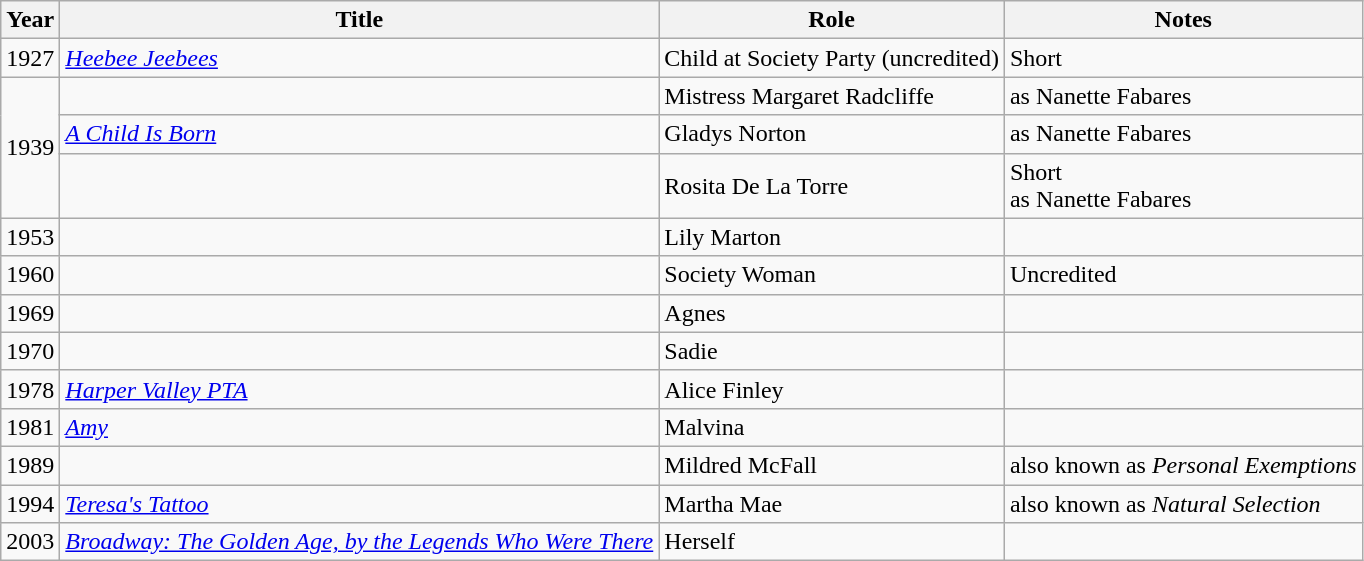<table class="sortable wikitable">
<tr>
<th>Year</th>
<th>Title</th>
<th>Role</th>
<th class="unsortable">Notes</th>
</tr>
<tr>
<td>1927</td>
<td><em><a href='#'>Heebee Jeebees</a></em></td>
<td>Child at Society Party (uncredited)</td>
<td>Short</td>
</tr>
<tr>
<td rowspan="3">1939</td>
<td><em></em></td>
<td>Mistress Margaret Radcliffe</td>
<td>as Nanette Fabares</td>
</tr>
<tr>
<td><em><a href='#'>A Child Is Born</a></em></td>
<td>Gladys Norton</td>
<td>as Nanette Fabares</td>
</tr>
<tr>
<td><em></em></td>
<td>Rosita De La Torre</td>
<td>Short<br>as Nanette Fabares</td>
</tr>
<tr>
<td>1953</td>
<td><em></em></td>
<td>Lily Marton</td>
<td></td>
</tr>
<tr>
<td>1960</td>
<td><em></em></td>
<td>Society Woman</td>
<td>Uncredited</td>
</tr>
<tr>
<td>1969</td>
<td><em></em></td>
<td>Agnes</td>
<td></td>
</tr>
<tr>
<td>1970</td>
<td><em></em></td>
<td>Sadie</td>
<td></td>
</tr>
<tr>
<td>1978</td>
<td><em><a href='#'>Harper Valley PTA</a></em></td>
<td>Alice Finley</td>
<td></td>
</tr>
<tr>
<td>1981</td>
<td><em><a href='#'>Amy</a></em></td>
<td>Malvina</td>
<td></td>
</tr>
<tr>
<td>1989</td>
<td><em></em></td>
<td>Mildred McFall</td>
<td>also known as <em>Personal Exemptions</em></td>
</tr>
<tr>
<td>1994</td>
<td><em><a href='#'>Teresa's Tattoo</a></em></td>
<td>Martha Mae</td>
<td>also known as <em>Natural Selection</em></td>
</tr>
<tr>
<td>2003</td>
<td><em><a href='#'>Broadway: The Golden Age, by the Legends Who Were There</a></em></td>
<td>Herself</td>
<td></td>
</tr>
</table>
